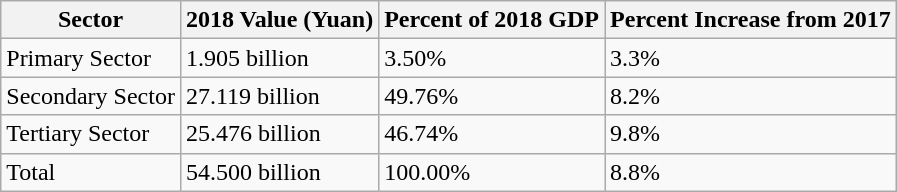<table class="wikitable sortable">
<tr>
<th>Sector</th>
<th>2018 Value (Yuan)</th>
<th>Percent of 2018 GDP</th>
<th>Percent Increase from 2017</th>
</tr>
<tr>
<td>Primary Sector</td>
<td>1.905 billion</td>
<td>3.50%</td>
<td>3.3%</td>
</tr>
<tr>
<td>Secondary Sector</td>
<td>27.119 billion</td>
<td>49.76%</td>
<td>8.2%</td>
</tr>
<tr>
<td>Tertiary Sector</td>
<td>25.476 billion</td>
<td>46.74%</td>
<td>9.8%</td>
</tr>
<tr>
<td>Total</td>
<td>54.500 billion</td>
<td>100.00%</td>
<td>8.8%</td>
</tr>
</table>
